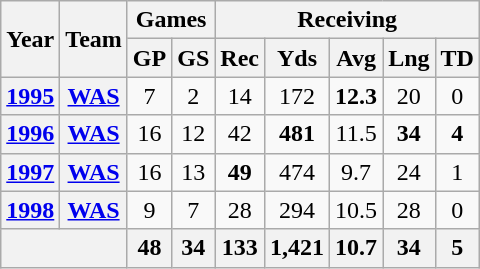<table class="wikitable" style="text-align:center">
<tr>
<th rowspan="2">Year</th>
<th rowspan="2">Team</th>
<th colspan="2">Games</th>
<th colspan="5">Receiving</th>
</tr>
<tr>
<th>GP</th>
<th>GS</th>
<th>Rec</th>
<th>Yds</th>
<th>Avg</th>
<th>Lng</th>
<th>TD</th>
</tr>
<tr>
<th><a href='#'>1995</a></th>
<th><a href='#'>WAS</a></th>
<td>7</td>
<td>2</td>
<td>14</td>
<td>172</td>
<td><strong>12.3</strong></td>
<td>20</td>
<td>0</td>
</tr>
<tr>
<th><a href='#'>1996</a></th>
<th><a href='#'>WAS</a></th>
<td>16</td>
<td>12</td>
<td>42</td>
<td><strong>481</strong></td>
<td>11.5</td>
<td><strong>34</strong></td>
<td><strong>4</strong></td>
</tr>
<tr>
<th><a href='#'>1997</a></th>
<th><a href='#'>WAS</a></th>
<td>16</td>
<td>13</td>
<td><strong>49</strong></td>
<td>474</td>
<td>9.7</td>
<td>24</td>
<td>1</td>
</tr>
<tr>
<th><a href='#'>1998</a></th>
<th><a href='#'>WAS</a></th>
<td>9</td>
<td>7</td>
<td>28</td>
<td>294</td>
<td>10.5</td>
<td>28</td>
<td>0</td>
</tr>
<tr>
<th colspan="2"></th>
<th>48</th>
<th>34</th>
<th>133</th>
<th>1,421</th>
<th>10.7</th>
<th>34</th>
<th>5</th>
</tr>
</table>
